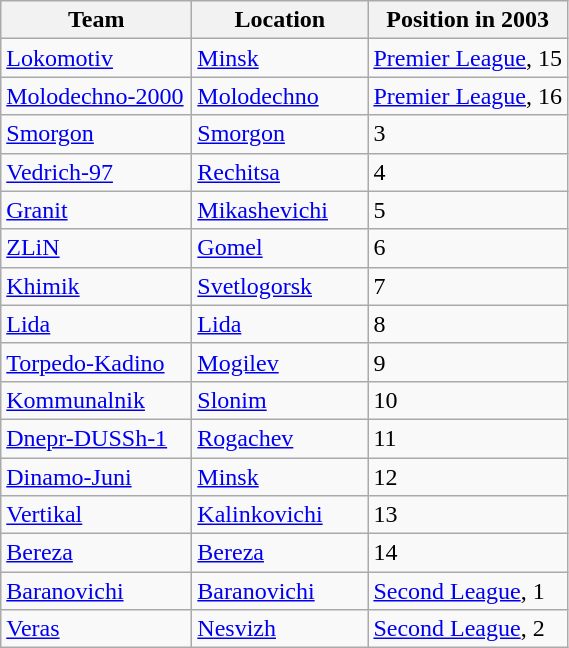<table class="wikitable sortable" style="text-align:left">
<tr>
<th width=120>Team</th>
<th width=110>Location</th>
<th data-sort-type="number">Position in 2003</th>
</tr>
<tr>
<td><a href='#'>Lokomotiv</a></td>
<td><a href='#'>Minsk</a></td>
<td><a href='#'>Premier League</a>, 15</td>
</tr>
<tr>
<td><a href='#'>Molodechno-2000</a></td>
<td><a href='#'>Molodechno</a></td>
<td><a href='#'>Premier League</a>, 16</td>
</tr>
<tr>
<td><a href='#'>Smorgon</a></td>
<td><a href='#'>Smorgon</a></td>
<td>3</td>
</tr>
<tr>
<td><a href='#'>Vedrich-97</a></td>
<td><a href='#'>Rechitsa</a></td>
<td>4</td>
</tr>
<tr>
<td><a href='#'>Granit</a></td>
<td><a href='#'>Mikashevichi</a></td>
<td>5</td>
</tr>
<tr>
<td><a href='#'>ZLiN</a></td>
<td><a href='#'>Gomel</a></td>
<td>6</td>
</tr>
<tr>
<td><a href='#'>Khimik</a></td>
<td><a href='#'>Svetlogorsk</a></td>
<td>7</td>
</tr>
<tr>
<td><a href='#'>Lida</a></td>
<td><a href='#'>Lida</a></td>
<td>8</td>
</tr>
<tr>
<td><a href='#'>Torpedo-Kadino</a></td>
<td><a href='#'>Mogilev</a></td>
<td>9</td>
</tr>
<tr>
<td><a href='#'>Kommunalnik</a></td>
<td><a href='#'>Slonim</a></td>
<td>10</td>
</tr>
<tr>
<td><a href='#'>Dnepr-DUSSh-1</a></td>
<td><a href='#'>Rogachev</a></td>
<td>11</td>
</tr>
<tr>
<td><a href='#'>Dinamo-Juni</a></td>
<td><a href='#'>Minsk</a></td>
<td>12</td>
</tr>
<tr>
<td><a href='#'>Vertikal</a></td>
<td><a href='#'>Kalinkovichi</a></td>
<td>13</td>
</tr>
<tr>
<td><a href='#'>Bereza</a></td>
<td><a href='#'>Bereza</a></td>
<td>14</td>
</tr>
<tr>
<td><a href='#'>Baranovichi</a></td>
<td><a href='#'>Baranovichi</a></td>
<td><a href='#'>Second League</a>, 1</td>
</tr>
<tr>
<td><a href='#'>Veras</a></td>
<td><a href='#'>Nesvizh</a></td>
<td><a href='#'>Second League</a>, 2</td>
</tr>
</table>
